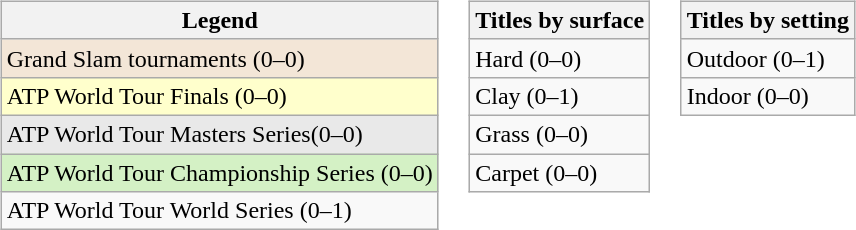<table>
<tr valign="top">
<td><br><table class="wikitable">
<tr>
<th>Legend</th>
</tr>
<tr style="background:#f3e6d7;">
<td>Grand Slam tournaments (0–0)</td>
</tr>
<tr style="background:#ffc;">
<td>ATP World Tour Finals (0–0)</td>
</tr>
<tr style="background:#e9e9e9;">
<td>ATP World Tour Masters Series(0–0)</td>
</tr>
<tr style="background:#d4f1c5;">
<td>ATP World Tour Championship Series (0–0)</td>
</tr>
<tr>
<td>ATP World Tour World Series (0–1)</td>
</tr>
</table>
</td>
<td><br><table class="wikitable">
<tr>
<th>Titles by surface</th>
</tr>
<tr>
<td>Hard (0–0)</td>
</tr>
<tr>
<td>Clay (0–1)</td>
</tr>
<tr>
<td>Grass (0–0)</td>
</tr>
<tr>
<td>Carpet (0–0)</td>
</tr>
</table>
</td>
<td><br><table class="wikitable">
<tr>
<th>Titles by setting</th>
</tr>
<tr>
<td>Outdoor (0–1)</td>
</tr>
<tr>
<td>Indoor (0–0)</td>
</tr>
</table>
</td>
</tr>
</table>
